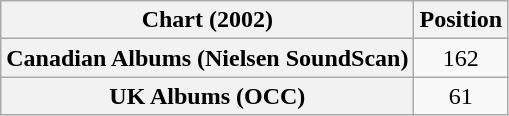<table class="wikitable plainrowheaders" style="text-align:center">
<tr>
<th scope="col">Chart (2002)</th>
<th scope="col">Position</th>
</tr>
<tr>
<th scope="row">Canadian Albums (Nielsen SoundScan)</th>
<td>162</td>
</tr>
<tr>
<th scope="row">UK Albums (OCC)</th>
<td>61</td>
</tr>
</table>
